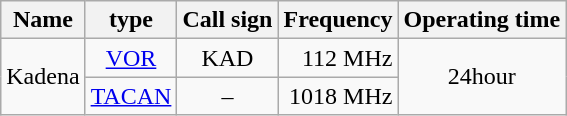<table class="wikitable">
<tr>
<th>Name</th>
<th>type</th>
<th>Call sign</th>
<th>Frequency</th>
<th>Operating time</th>
</tr>
<tr>
<td style="text-align:center;" rowspan=2>Kadena</td>
<td style="text-align:center;"><a href='#'>VOR</a></td>
<td style="text-align:center;">KAD</td>
<td style="text-align:right;">112 MHz</td>
<td rowspan=2 style="text-align:center;">24hour</td>
</tr>
<tr>
<td style="text-align:center;"><a href='#'>TACAN</a></td>
<td style="text-align:center;">–</td>
<td style="text-align:right;">1018 MHz</td>
</tr>
</table>
